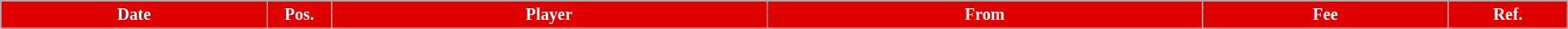<table class="wikitable sortable" style="text-align:center;font-size:85%; width:100%;">
<tr>
<th style="background:#DD0000; color:#FFFFFF; width:120px;">Date</th>
<th style="background:#DD0000; color:#FFFFFF; width:20px;">Pos.</th>
<th style="background:#DD0000; color:#FFFFFF; width:200px;">Player</th>
<th style="background:#DD0000; color:#FFFFFF; width:200px;">From</th>
<th style="background:#DD0000; color:#FFFFFF; width:110px;">Fee</th>
<th style="background:#DD0000; color:#FFFFFF; width:50px;">Ref.</th>
</tr>
</table>
